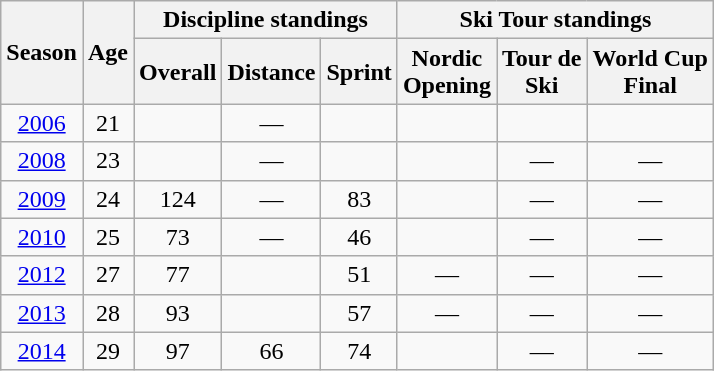<table class="wikitable" style="text-align: center;">
<tr>
<th rowspan="2" scope="col">Season</th>
<th rowspan="2" scope="col">Age</th>
<th colspan="3" scope="col">Discipline standings</th>
<th colspan="3" scope="col">Ski Tour standings</th>
</tr>
<tr>
<th scope="col">Overall</th>
<th scope="col">Distance</th>
<th scope="col">Sprint</th>
<th scope="col">Nordic<br>Opening</th>
<th scope="col">Tour de<br>Ski</th>
<th scope="col">World Cup<br>Final</th>
</tr>
<tr>
<td><a href='#'>2006</a></td>
<td>21</td>
<td></td>
<td>—</td>
<td></td>
<td></td>
<td></td>
<td></td>
</tr>
<tr>
<td><a href='#'>2008</a></td>
<td>23</td>
<td></td>
<td>—</td>
<td></td>
<td></td>
<td>—</td>
<td>—</td>
</tr>
<tr>
<td><a href='#'>2009</a></td>
<td>24</td>
<td>124</td>
<td>—</td>
<td>83</td>
<td></td>
<td>—</td>
<td>—</td>
</tr>
<tr>
<td><a href='#'>2010</a></td>
<td>25</td>
<td>73</td>
<td>—</td>
<td>46</td>
<td></td>
<td>—</td>
<td>—</td>
</tr>
<tr>
<td><a href='#'>2012</a></td>
<td>27</td>
<td>77</td>
<td></td>
<td>51</td>
<td>—</td>
<td>—</td>
<td>—</td>
</tr>
<tr>
<td><a href='#'>2013</a></td>
<td>28</td>
<td>93</td>
<td></td>
<td>57</td>
<td>—</td>
<td>—</td>
<td>—</td>
</tr>
<tr>
<td><a href='#'>2014</a></td>
<td>29</td>
<td>97</td>
<td>66</td>
<td>74</td>
<td></td>
<td>—</td>
<td>—</td>
</tr>
</table>
